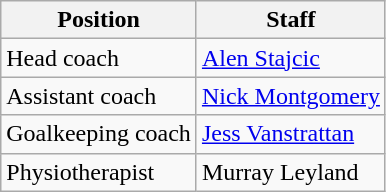<table class="wikitable">
<tr>
<th>Position</th>
<th>Staff</th>
</tr>
<tr>
<td>Head coach</td>
<td> <a href='#'>Alen Stajcic</a></td>
</tr>
<tr>
<td>Assistant coach</td>
<td> <a href='#'>Nick Montgomery</a></td>
</tr>
<tr>
<td>Goalkeeping coach</td>
<td> <a href='#'>Jess Vanstrattan</a></td>
</tr>
<tr>
<td>Physiotherapist</td>
<td> Murray Leyland</td>
</tr>
</table>
